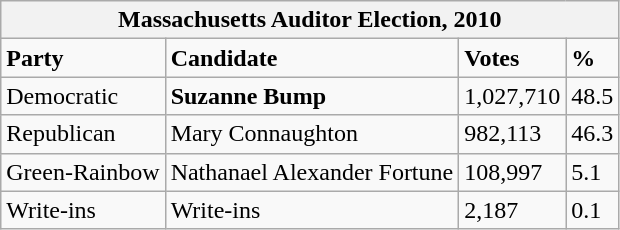<table class="wikitable">
<tr>
<th colspan="4">Massachusetts Auditor Election, 2010</th>
</tr>
<tr>
<td><strong>Party</strong></td>
<td><strong>Candidate</strong></td>
<td><strong>Votes</strong></td>
<td><strong>%</strong></td>
</tr>
<tr>
<td>Democratic</td>
<td><strong>Suzanne Bump</strong></td>
<td>1,027,710</td>
<td>48.5</td>
</tr>
<tr>
<td>Republican</td>
<td>Mary Connaughton</td>
<td>982,113</td>
<td>46.3</td>
</tr>
<tr>
<td>Green-Rainbow</td>
<td>Nathanael Alexander Fortune</td>
<td>108,997</td>
<td>5.1</td>
</tr>
<tr>
<td>Write-ins</td>
<td>Write-ins</td>
<td>2,187</td>
<td>0.1</td>
</tr>
</table>
